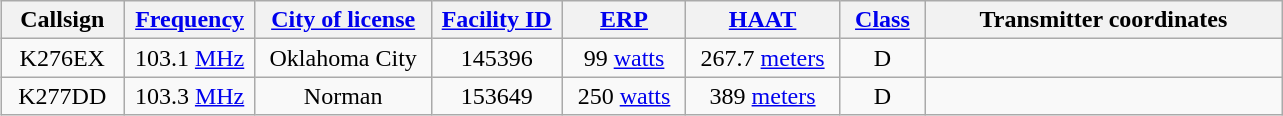<table class="wikitable" style="margin: 1em auto 1em auto;text-align:center;">
<tr>
<th style="width:75px">Callsign</th>
<th style="width:80px"><a href='#'>Frequency</a></th>
<th style="width:110px"><a href='#'>City of license</a></th>
<th style="width:80px"><a href='#'>Facility ID</a></th>
<th style="width:75px"><a href='#'>ERP</a></th>
<th style="width:95px"><a href='#'>HAAT</a></th>
<th style="width:50px"><a href='#'>Class</a></th>
<th style="width:230px">Transmitter coordinates</th>
</tr>
<tr>
<td>K276EX</td>
<td>103.1 <a href='#'>MHz</a></td>
<td>Oklahoma City</td>
<td>145396</td>
<td>99 <a href='#'>watts</a></td>
<td>267.7 <a href='#'>meters</a></td>
<td>D</td>
<td></td>
</tr>
<tr>
<td>K277DD</td>
<td>103.3 <a href='#'>MHz</a></td>
<td>Norman</td>
<td>153649</td>
<td>250 <a href='#'>watts</a></td>
<td>389 <a href='#'>meters</a></td>
<td>D</td>
<td></td>
</tr>
</table>
